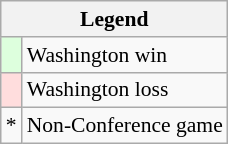<table class="wikitable" style="font-size:90%">
<tr>
<th colspan=2>Legend</th>
</tr>
<tr>
<td style="background:#ddffdd;"> </td>
<td>Washington win</td>
</tr>
<tr>
<td style="background:#ffdddd;"> </td>
<td>Washington loss</td>
</tr>
<tr>
<td>*</td>
<td>Non-Conference game</td>
</tr>
</table>
